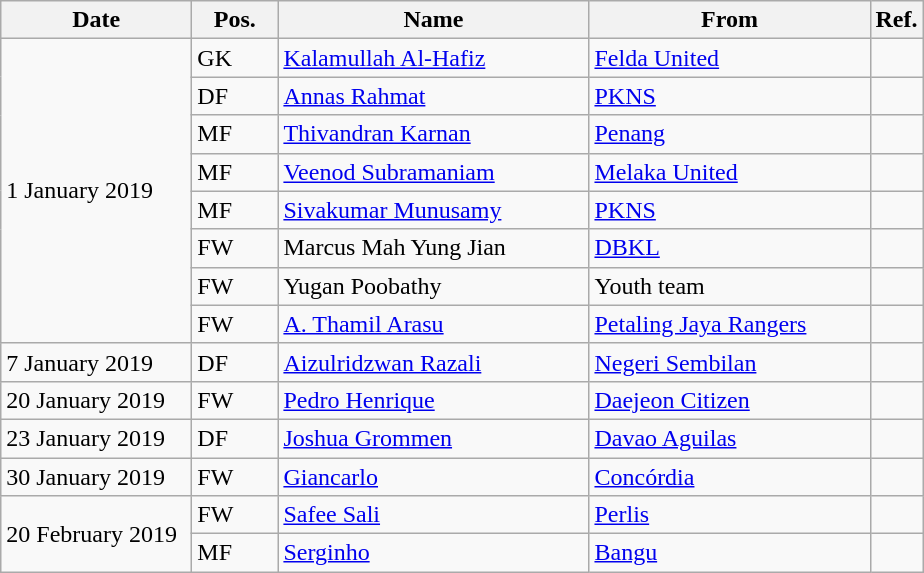<table class="wikitable">
<tr>
<th style="width:120px">Date</th>
<th style="width:50px">Pos.</th>
<th style="width:200px">Name</th>
<th style="width:180px">From</th>
<th style="width:20px">Ref.</th>
</tr>
<tr>
<td rowspan=8>1 January 2019</td>
<td>GK</td>
<td> <a href='#'>Kalamullah Al-Hafiz</a></td>
<td> <a href='#'>Felda United</a></td>
<td></td>
</tr>
<tr>
<td>DF</td>
<td> <a href='#'>Annas Rahmat</a></td>
<td> <a href='#'>PKNS</a></td>
<td></td>
</tr>
<tr>
<td>MF</td>
<td> <a href='#'>Thivandran Karnan</a></td>
<td> <a href='#'>Penang</a></td>
<td></td>
</tr>
<tr>
<td>MF</td>
<td> <a href='#'>Veenod Subramaniam</a></td>
<td> <a href='#'>Melaka United</a></td>
<td></td>
</tr>
<tr>
<td>MF</td>
<td> <a href='#'>Sivakumar Munusamy</a></td>
<td> <a href='#'>PKNS</a></td>
<td></td>
</tr>
<tr>
<td>FW</td>
<td> Marcus Mah Yung Jian</td>
<td> <a href='#'>DBKL</a></td>
<td></td>
</tr>
<tr>
<td>FW</td>
<td> Yugan Poobathy</td>
<td>Youth team</td>
<td></td>
</tr>
<tr>
<td>FW</td>
<td> <a href='#'>A. Thamil Arasu</a></td>
<td> <a href='#'>Petaling Jaya Rangers</a></td>
<td></td>
</tr>
<tr>
<td>7 January 2019</td>
<td>DF</td>
<td> <a href='#'>Aizulridzwan Razali</a></td>
<td> <a href='#'>Negeri Sembilan</a></td>
<td></td>
</tr>
<tr>
<td>20 January 2019</td>
<td>FW</td>
<td> <a href='#'>Pedro Henrique</a></td>
<td> <a href='#'>Daejeon Citizen</a></td>
<td></td>
</tr>
<tr>
<td>23 January 2019</td>
<td>DF</td>
<td> <a href='#'>Joshua Grommen</a></td>
<td> <a href='#'>Davao Aguilas</a></td>
<td></td>
</tr>
<tr>
<td>30 January 2019</td>
<td>FW</td>
<td> <a href='#'>Giancarlo</a></td>
<td> <a href='#'>Concórdia</a></td>
<td></td>
</tr>
<tr>
<td rowspan=2>20 February 2019</td>
<td>FW</td>
<td> <a href='#'>Safee Sali</a></td>
<td> <a href='#'>Perlis</a></td>
<td></td>
</tr>
<tr>
<td>MF</td>
<td> <a href='#'>Serginho</a></td>
<td> <a href='#'>Bangu</a></td>
<td></td>
</tr>
</table>
